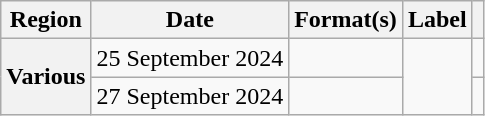<table class="wikitable plainrowheaders">
<tr>
<th scope="col">Region</th>
<th scope="col">Date</th>
<th scope="col">Format(s)</th>
<th scope="col">Label</th>
<th scope="col"></th>
</tr>
<tr>
<th scope="row" rowspan="2">Various</th>
<td>25 September 2024</td>
<td></td>
<td rowspan="2"></td>
<td style="text-align:center"></td>
</tr>
<tr>
<td>27 September 2024</td>
<td></td>
<td style="text-align:center"></td>
</tr>
</table>
